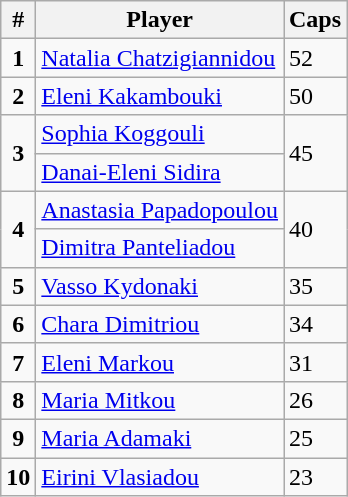<table class="wikitable sortable">
<tr>
<th width=>#</th>
<th width=>Player</th>
<th width=>Caps</th>
</tr>
<tr>
<td style="text-align:center"><strong>1</strong></td>
<td><a href='#'>Natalia Chatzigiannidou</a></td>
<td>52</td>
</tr>
<tr>
<td style="text-align:center"><strong>2</strong></td>
<td><a href='#'>Eleni Kakambouki</a></td>
<td>50</td>
</tr>
<tr>
<td rowspan=2 style="text-align:center"><strong>3</strong></td>
<td><a href='#'>Sophia Koggouli</a></td>
<td rowspan=2>45</td>
</tr>
<tr>
<td><a href='#'>Danai-Eleni Sidira</a></td>
</tr>
<tr>
<td rowspan=2 style="text-align:center"><strong>4</strong></td>
<td><a href='#'>Anastasia Papadopoulou</a></td>
<td rowspan=2>40</td>
</tr>
<tr>
<td><a href='#'>Dimitra Panteliadou</a></td>
</tr>
<tr>
<td style="text-align:center"><strong>5</strong></td>
<td><a href='#'>Vasso Kydonaki</a></td>
<td>35</td>
</tr>
<tr>
<td style="text-align:center"><strong>6</strong></td>
<td><a href='#'>Chara Dimitriou</a></td>
<td>34</td>
</tr>
<tr>
<td style="text-align:center"><strong>7</strong></td>
<td><a href='#'>Eleni Markou</a></td>
<td>31</td>
</tr>
<tr>
<td style="text-align:center"><strong>8</strong></td>
<td><a href='#'>Maria Mitkou</a></td>
<td>26</td>
</tr>
<tr>
<td style="text-align:center"><strong>9</strong></td>
<td><a href='#'>Maria Adamaki</a></td>
<td>25</td>
</tr>
<tr>
<td style="text-align:center"><strong>10</strong></td>
<td><a href='#'>Eirini Vlasiadou</a></td>
<td>23</td>
</tr>
</table>
